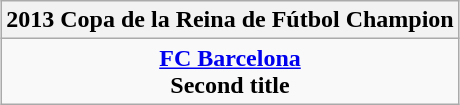<table class=wikitable style="text-align:center; margin:auto">
<tr>
<th>2013 Copa de la Reina de Fútbol Champion</th>
</tr>
<tr>
<td> <strong><a href='#'>FC Barcelona</a></strong> <br> <strong>Second title</strong></td>
</tr>
</table>
